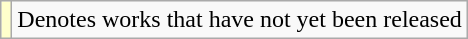<table class="wikitable">
<tr>
<td style="background:#FFFFCC;"></td>
<td>Denotes works that have not yet been released</td>
</tr>
</table>
